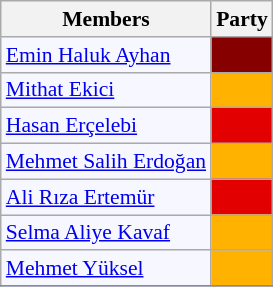<table class=wikitable style="border:1px solid #8888aa; background-color:#f7f8ff; padding:0px; font-size:90%;">
<tr>
<th>Members</th>
<th colspan="2">Party</th>
</tr>
<tr>
<td><a href='#'>Emin Haluk Ayhan</a></td>
<td style="background: #870000"></td>
</tr>
<tr>
<td><a href='#'>Mithat Ekici</a></td>
<td style="background: #ffb300"></td>
</tr>
<tr>
<td><a href='#'>Hasan Erçelebi</a></td>
<td style="background: #e30000"></td>
</tr>
<tr>
<td><a href='#'>Mehmet Salih Erdoğan</a></td>
<td style="background: #ffb300"></td>
</tr>
<tr>
<td><a href='#'>Ali Rıza Ertemür</a></td>
<td style="background: #e30000"></td>
</tr>
<tr>
<td><a href='#'>Selma Aliye Kavaf</a></td>
<td style="background: #ffb300"></td>
</tr>
<tr>
<td><a href='#'>Mehmet Yüksel</a></td>
<td style="background: #ffb300"></td>
</tr>
<tr>
</tr>
</table>
